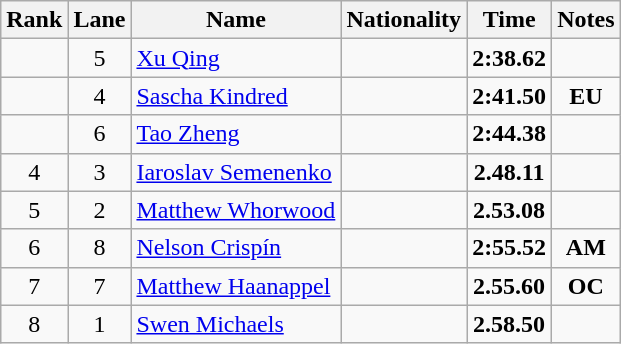<table class="wikitable">
<tr>
<th>Rank</th>
<th>Lane</th>
<th>Name</th>
<th>Nationality</th>
<th>Time</th>
<th>Notes</th>
</tr>
<tr>
<td align=center></td>
<td align=center>5</td>
<td><a href='#'>Xu Qing</a></td>
<td></td>
<td align=center><strong>2:38.62</strong></td>
<td align=center></td>
</tr>
<tr>
<td align=center></td>
<td align=center>4</td>
<td><a href='#'>Sascha Kindred</a></td>
<td></td>
<td align=center><strong>2:41.50</strong></td>
<td align=center><strong>EU</strong></td>
</tr>
<tr>
<td align=center></td>
<td align=center>6</td>
<td><a href='#'>Tao Zheng</a></td>
<td></td>
<td align=center><strong>2:44.38</strong></td>
<td align=center></td>
</tr>
<tr>
<td align=center>4</td>
<td align=center>3</td>
<td><a href='#'>Iaroslav Semenenko</a></td>
<td></td>
<td align=center><strong>2.48.11</strong></td>
<td align=center></td>
</tr>
<tr>
<td align=center>5</td>
<td align=center>2</td>
<td><a href='#'>Matthew Whorwood</a></td>
<td></td>
<td align=center><strong>2.53.08</strong></td>
<td align=center></td>
</tr>
<tr>
<td align=center>6</td>
<td align=center>8</td>
<td><a href='#'>Nelson Crispín</a></td>
<td></td>
<td align=center><strong>2:55.52</strong></td>
<td align=center><strong>AM</strong></td>
</tr>
<tr>
<td align=center>7</td>
<td align=center>7</td>
<td><a href='#'>Matthew Haanappel</a></td>
<td></td>
<td align=center><strong>2.55.60</strong></td>
<td align=center><strong>OC</strong></td>
</tr>
<tr>
<td align=center>8</td>
<td align=center>1</td>
<td><a href='#'>Swen Michaels</a></td>
<td></td>
<td align=center><strong>2.58.50</strong></td>
<td align=center></td>
</tr>
</table>
